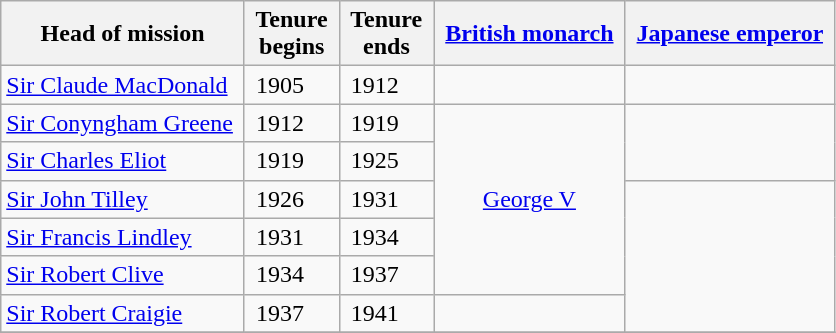<table class="wikitable">
<tr>
<th>Head of mission</th>
<th> Tenure <br> begins</th>
<th> Tenure <br> ends</th>
<th> <a href='#'>British monarch</a> </th>
<th> <a href='#'>Japanese emperor</a> </th>
</tr>
<tr>
<td><a href='#'>Sir Claude MacDonald</a></td>
<td> 1905</td>
<td> 1912</td>
<td></td>
<td></td>
</tr>
<tr>
<td><a href='#'>Sir Conyngham Greene</a> </td>
<td> 1912</td>
<td> 1919</td>
<td rowspan="5" style="text-align:center;"><a href='#'>George V</a></td>
<td rowspan="2"></td>
</tr>
<tr>
<td><a href='#'>Sir Charles Eliot</a></td>
<td> 1919</td>
<td> 1925</td>
</tr>
<tr>
<td><a href='#'>Sir John Tilley</a></td>
<td> 1926</td>
<td> 1931</td>
<td rowspan="4"></td>
</tr>
<tr>
<td><a href='#'>Sir Francis Lindley</a></td>
<td> 1931</td>
<td> 1934</td>
</tr>
<tr>
<td><a href='#'>Sir Robert Clive</a></td>
<td> 1934</td>
<td> 1937</td>
</tr>
<tr>
<td><a href='#'>Sir Robert Craigie</a></td>
<td> 1937</td>
<td> 1941</td>
<td></td>
</tr>
<tr>
</tr>
</table>
